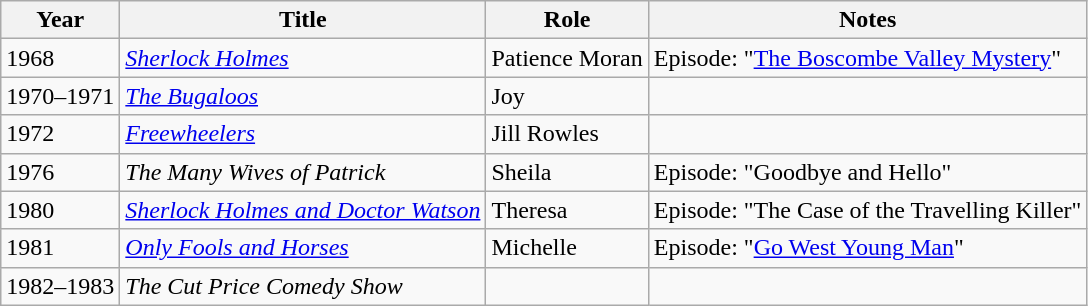<table class="wikitable sortable">
<tr>
<th>Year</th>
<th>Title</th>
<th>Role</th>
<th class="unsortable">Notes</th>
</tr>
<tr>
<td>1968</td>
<td><em><a href='#'>Sherlock Holmes</a></em></td>
<td>Patience Moran</td>
<td>Episode: "<a href='#'>The Boscombe Valley Mystery</a>"</td>
</tr>
<tr>
<td>1970–1971</td>
<td><em><a href='#'>The Bugaloos</a></em></td>
<td>Joy</td>
<td></td>
</tr>
<tr>
<td>1972</td>
<td><em><a href='#'>Freewheelers</a></em></td>
<td>Jill Rowles</td>
<td></td>
</tr>
<tr>
<td>1976</td>
<td><em>The Many Wives of Patrick</em></td>
<td>Sheila</td>
<td>Episode: "Goodbye and Hello"</td>
</tr>
<tr>
<td>1980</td>
<td><em><a href='#'>Sherlock Holmes and Doctor Watson</a></em></td>
<td>Theresa</td>
<td>Episode: "The Case of the Travelling Killer"</td>
</tr>
<tr>
<td>1981</td>
<td><em><a href='#'>Only Fools and Horses</a></em></td>
<td>Michelle</td>
<td>Episode: "<a href='#'>Go West Young Man</a>"</td>
</tr>
<tr>
<td>1982–1983</td>
<td><em>The Cut Price Comedy Show</em></td>
<td></td>
<td></td>
</tr>
</table>
